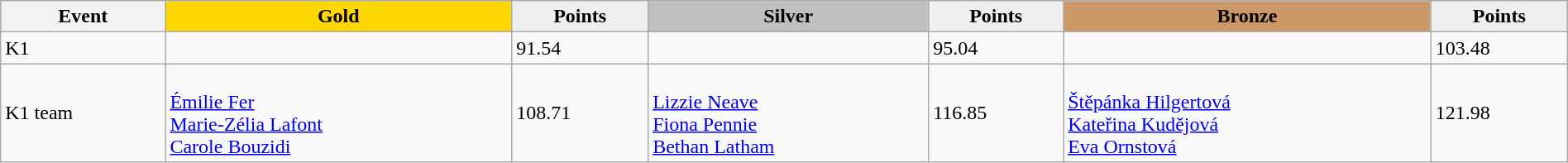<table class="wikitable" width=100%>
<tr>
<th>Event</th>
<td align=center bgcolor="gold"><strong>Gold</strong></td>
<td align=center bgcolor="EFEFEF"><strong>Points</strong></td>
<td align=center bgcolor="silver"><strong>Silver</strong></td>
<td align=center bgcolor="EFEFEF"><strong>Points</strong></td>
<td align=center bgcolor="CC9966"><strong>Bronze</strong></td>
<td align=center bgcolor="EFEFEF"><strong>Points</strong></td>
</tr>
<tr>
<td>K1</td>
<td></td>
<td>91.54</td>
<td></td>
<td>95.04</td>
<td></td>
<td>103.48</td>
</tr>
<tr>
<td>K1 team</td>
<td><br><a href='#'>Émilie Fer</a><br><a href='#'>Marie-Zélia Lafont</a><br><a href='#'>Carole Bouzidi</a></td>
<td>108.71</td>
<td><br><a href='#'>Lizzie Neave</a><br><a href='#'>Fiona Pennie</a><br><a href='#'>Bethan Latham</a></td>
<td>116.85</td>
<td><br><a href='#'>Štěpánka Hilgertová</a><br><a href='#'>Kateřina Kudějová</a><br><a href='#'>Eva Ornstová</a></td>
<td>121.98</td>
</tr>
</table>
